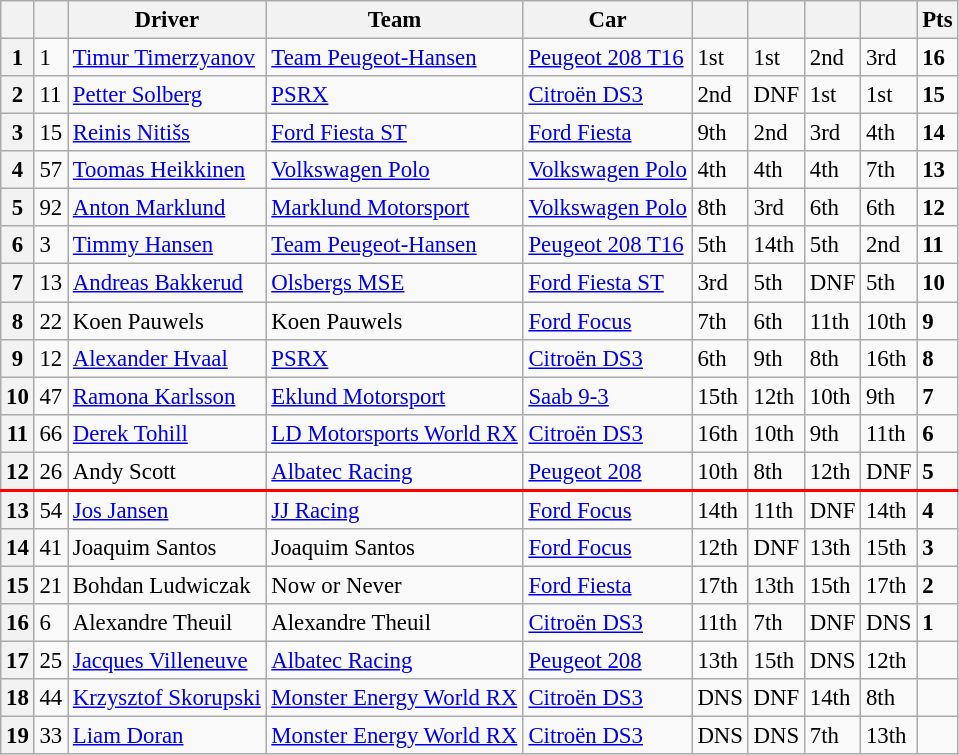<table class=wikitable style="font-size:95%">
<tr>
<th></th>
<th></th>
<th>Driver</th>
<th>Team</th>
<th>Car</th>
<th></th>
<th></th>
<th></th>
<th></th>
<th>Pts</th>
</tr>
<tr>
<th>1</th>
<td>1</td>
<td> <a href='#'>Timur Timerzyanov</a></td>
<td><a href='#'>Team Peugeot-Hansen</a></td>
<td><a href='#'>Peugeot 208 T16</a></td>
<td>1st</td>
<td>1st</td>
<td>2nd</td>
<td>3rd</td>
<td><strong>16</strong></td>
</tr>
<tr>
<th>2</th>
<td>11</td>
<td> <a href='#'>Petter Solberg</a></td>
<td><a href='#'>PSRX</a></td>
<td><a href='#'>Citroën DS3</a></td>
<td>2nd</td>
<td>DNF</td>
<td>1st</td>
<td>1st</td>
<td><strong>15</strong></td>
</tr>
<tr>
<th>3</th>
<td>15</td>
<td> <a href='#'>Reinis Nitišs</a></td>
<td><a href='#'>Ford Fiesta ST</a></td>
<td><a href='#'>Ford Fiesta</a></td>
<td>9th</td>
<td>2nd</td>
<td>3rd</td>
<td>4th</td>
<td><strong>14</strong></td>
</tr>
<tr>
<th>4</th>
<td>57</td>
<td> <a href='#'>Toomas Heikkinen</a></td>
<td><a href='#'>Volkswagen Polo</a></td>
<td><a href='#'>Volkswagen Polo</a></td>
<td>4th</td>
<td>4th</td>
<td>4th</td>
<td>7th</td>
<td><strong>13</strong></td>
</tr>
<tr>
<th>5</th>
<td>92</td>
<td> <a href='#'>Anton Marklund</a></td>
<td><a href='#'>Marklund Motorsport</a></td>
<td><a href='#'>Volkswagen Polo</a></td>
<td>8th</td>
<td>3rd</td>
<td>6th</td>
<td>6th</td>
<td><strong>12</strong></td>
</tr>
<tr>
<th>6</th>
<td>3</td>
<td> <a href='#'>Timmy Hansen</a></td>
<td><a href='#'>Team Peugeot-Hansen</a></td>
<td><a href='#'>Peugeot 208 T16</a></td>
<td>5th</td>
<td>14th</td>
<td>5th</td>
<td>2nd</td>
<td><strong>11</strong></td>
</tr>
<tr>
<th>7</th>
<td>13</td>
<td> <a href='#'>Andreas Bakkerud</a></td>
<td><a href='#'>Olsbergs MSE</a></td>
<td><a href='#'>Ford Fiesta ST</a></td>
<td>3rd</td>
<td>5th</td>
<td>DNF</td>
<td>5th</td>
<td><strong>10</strong></td>
</tr>
<tr>
<th>8</th>
<td>22</td>
<td> Koen Pauwels</td>
<td>Koen Pauwels</td>
<td><a href='#'>Ford Focus</a></td>
<td>7th</td>
<td>6th</td>
<td>11th</td>
<td>10th</td>
<td><strong>9</strong></td>
</tr>
<tr>
<th>9</th>
<td>12</td>
<td> <a href='#'>Alexander Hvaal</a></td>
<td><a href='#'>PSRX</a></td>
<td><a href='#'>Citroën DS3</a></td>
<td>6th</td>
<td>9th</td>
<td>8th</td>
<td>16th</td>
<td><strong>8</strong></td>
</tr>
<tr>
<th>10</th>
<td>47</td>
<td> <a href='#'>Ramona Karlsson</a></td>
<td><a href='#'>Eklund Motorsport</a></td>
<td><a href='#'>Saab 9-3</a></td>
<td>15th</td>
<td>12th</td>
<td>10th</td>
<td>9th</td>
<td><strong>7</strong></td>
</tr>
<tr>
<th>11</th>
<td>66</td>
<td> <a href='#'>Derek Tohill</a></td>
<td><a href='#'>LD Motorsports World RX</a></td>
<td><a href='#'>Citroën DS3</a></td>
<td>16th</td>
<td>10th</td>
<td>9th</td>
<td>11th</td>
<td><strong>6</strong></td>
</tr>
<tr>
<th>12</th>
<td>26</td>
<td> Andy Scott</td>
<td><a href='#'>Albatec Racing</a></td>
<td><a href='#'>Peugeot 208</a></td>
<td>10th</td>
<td>8th</td>
<td>12th</td>
<td>DNF</td>
<td><strong>5</strong></td>
</tr>
<tr style="border-top: solid 2.5px red;">
<th>13</th>
<td>54</td>
<td> <a href='#'>Jos Jansen</a></td>
<td><a href='#'>JJ Racing</a></td>
<td><a href='#'>Ford Focus</a></td>
<td>14th</td>
<td>11th</td>
<td>DNF</td>
<td>14th</td>
<td><strong>4</strong></td>
</tr>
<tr>
<th>14</th>
<td>41</td>
<td> Joaquim Santos</td>
<td>Joaquim Santos</td>
<td><a href='#'>Ford Focus</a></td>
<td>12th</td>
<td>DNF</td>
<td>13th</td>
<td>15th</td>
<td><strong>3</strong></td>
</tr>
<tr>
<th>15</th>
<td>21</td>
<td> Bohdan Ludwiczak</td>
<td>Now or Never</td>
<td><a href='#'>Ford Fiesta</a></td>
<td>17th</td>
<td>13th</td>
<td>15th</td>
<td>17th</td>
<td><strong>2</strong></td>
</tr>
<tr>
<th>16</th>
<td>6</td>
<td> Alexandre Theuil</td>
<td>Alexandre Theuil</td>
<td><a href='#'>Citroën DS3</a></td>
<td>11th</td>
<td>7th</td>
<td>DNF</td>
<td>DNS</td>
<td><strong>1</strong></td>
</tr>
<tr>
<th>17</th>
<td>25</td>
<td> <a href='#'>Jacques Villeneuve</a></td>
<td><a href='#'>Albatec Racing</a></td>
<td><a href='#'>Peugeot 208</a></td>
<td>13th</td>
<td>15th</td>
<td>DNS</td>
<td>12th</td>
<td></td>
</tr>
<tr>
<th>18</th>
<td>44</td>
<td> <a href='#'>Krzysztof Skorupski</a></td>
<td><a href='#'>Monster Energy World RX</a></td>
<td><a href='#'>Citroën DS3</a></td>
<td>DNS</td>
<td>DNF</td>
<td>14th</td>
<td>8th</td>
<td></td>
</tr>
<tr>
<th>19</th>
<td>33</td>
<td> <a href='#'>Liam Doran</a></td>
<td><a href='#'>Monster Energy World RX</a></td>
<td><a href='#'>Citroën DS3</a></td>
<td>DNS</td>
<td>DNS</td>
<td>7th</td>
<td>13th</td>
<td></td>
</tr>
</table>
